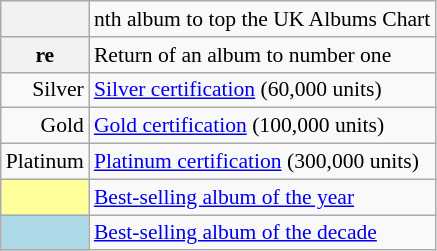<table class="wikitable plainrowheaders" style="font-size:90%;">
<tr>
<th scope=col></th>
<td>nth album to top the UK Albums Chart</td>
</tr>
<tr>
<th scope=row style="text-align:center;">re</th>
<td>Return of an album to number one</td>
</tr>
<tr>
<td align=right>Silver</td>
<td><a href='#'>Silver certification</a> (60,000 units)</td>
</tr>
<tr>
<td align=right>Gold</td>
<td><a href='#'>Gold certification</a> (100,000 units)</td>
</tr>
<tr>
<td align=right>Platinum</td>
<td><a href='#'>Platinum certification</a> (300,000 units)</td>
</tr>
<tr>
<td bgcolor=#FFFF99 align=center></td>
<td><a href='#'>Best-selling album of the year</a></td>
</tr>
<tr>
<td bgcolor=lightblue align=center></td>
<td><a href='#'>Best-selling album of the decade</a></td>
</tr>
</table>
